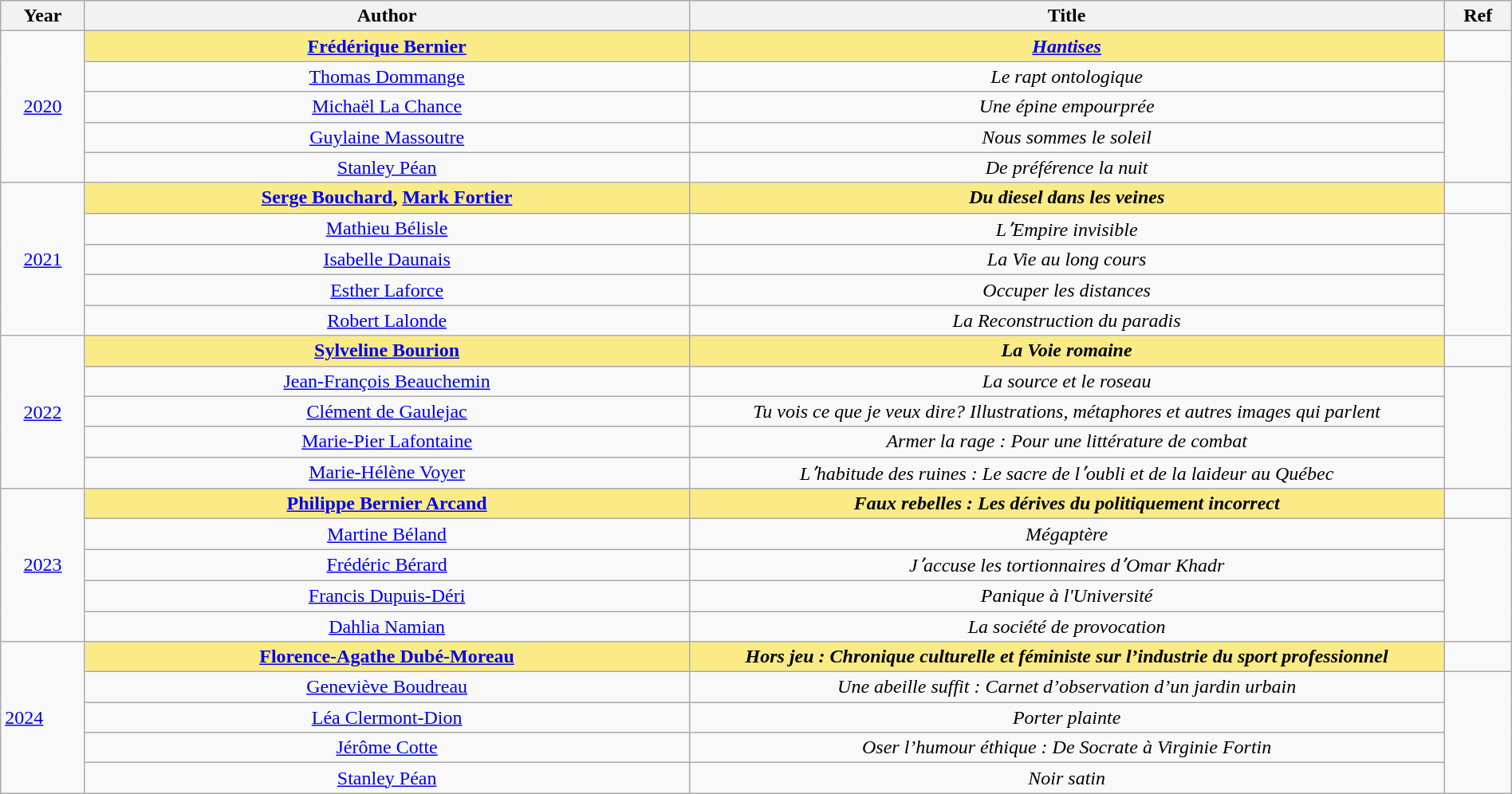<table class="wikitable" width="100%">
<tr>
<th>Year</th>
<th width="40%">Author</th>
<th width="50%">Title</th>
<th>Ref</th>
</tr>
<tr>
<td align="center" rowspan="5"><a href='#'>2020</a></td>
<td align="center" style="background:#FAEB86"><strong><a href='#'>Frédérique Bernier</a></strong></td>
<td align="center" style="background:#FAEB86"><strong><em><a href='#'>Hantises</a></em></strong></td>
<td align="center"></td>
</tr>
<tr>
<td align="center"><a href='#'>Thomas Dommange</a></td>
<td align="center"><em>Le rapt ontologique</em></td>
<td align="center" rowspan=4></td>
</tr>
<tr>
<td align="center"><a href='#'>Michaël La Chance</a></td>
<td align="center"><em>Une épine empourprée</em></td>
</tr>
<tr>
<td align="center"><a href='#'>Guylaine Massoutre</a></td>
<td align="center"><em>Nous sommes le soleil</em></td>
</tr>
<tr>
<td align="center"><a href='#'>Stanley Péan</a></td>
<td align="center"><em>De préférence la nuit</em></td>
</tr>
<tr>
<td rowspan="5" align="center"><a href='#'>2021</a></td>
<td align="center" style="background:#FAEB86"><strong><a href='#'>Serge Bouchard</a>, <a href='#'>Mark Fortier</a></strong></td>
<td align="center" style="background:#FAEB86"><strong><em>Du diesel dans les veines</em></strong></td>
<td align="center"></td>
</tr>
<tr>
<td align="center"><a href='#'>Mathieu Bélisle</a></td>
<td align="center"><em>LʼEmpire invisible</em></td>
<td align="center" rowspan="4"></td>
</tr>
<tr>
<td align="center"><a href='#'>Isabelle Daunais</a></td>
<td align="center"><em>La Vie au long cours</em></td>
</tr>
<tr>
<td align="center"><a href='#'>Esther Laforce</a></td>
<td align="center"><em>Occuper les distances</em></td>
</tr>
<tr>
<td align="center"><a href='#'>Robert Lalonde</a></td>
<td align="center"><em>La Reconstruction du paradis</em></td>
</tr>
<tr>
<td align="center" rowspan="5"><a href='#'>2022</a></td>
<td align="center" style="background:#FAEB86"><strong><a href='#'>Sylveline Bourion</a></strong></td>
<td align="center" style="background:#FAEB86"><strong><em>La Voie romaine</em></strong></td>
<td align="center"></td>
</tr>
<tr>
<td align="center"><a href='#'>Jean-François Beauchemin</a></td>
<td align="center"><em>La source et le roseau</em></td>
<td align="center" rowspan=4></td>
</tr>
<tr>
<td align="center"><a href='#'>Clément de Gaulejac</a></td>
<td align="center"><em>Tu vois ce que je veux dire? Illustrations, métaphores et autres images qui parlent</em></td>
</tr>
<tr>
<td align="center"><a href='#'>Marie-Pier Lafontaine</a></td>
<td align="center"><em>Armer la rage : Pour une littérature de combat</em></td>
</tr>
<tr>
<td align="center"><a href='#'>Marie-Hélène Voyer</a></td>
<td align="center"><em>Lʼhabitude des ruines : Le sacre de lʼoubli et de la laideur au Québec</em></td>
</tr>
<tr>
<td align="center" rowspan="5"><a href='#'>2023</a></td>
<td align="center" style="background:#FAEB86"><strong><a href='#'>Philippe Bernier Arcand</a></strong></td>
<td align="center" style="background:#FAEB86"><strong><em>Faux rebelles : Les dérives du politiquement incorrect</em></strong></td>
<td align="center"></td>
</tr>
<tr>
<td align="center"><a href='#'>Martine Béland</a></td>
<td align="center"><em>Mégaptère</em></td>
<td align="center" rowspan=4></td>
</tr>
<tr>
<td align="center"><a href='#'>Frédéric Bérard</a></td>
<td align="center"><em>Jʼaccuse les tortionnaires dʼOmar Khadr</em></td>
</tr>
<tr>
<td align="center"><a href='#'>Francis Dupuis-Déri</a></td>
<td align="center"><em>Panique à l'Université</em></td>
</tr>
<tr>
<td align="center"><a href='#'>Dahlia Namian</a></td>
<td align="center"><em>La société de provocation</em></td>
</tr>
<tr>
<td rowspan="5"><a href='#'>2024</a></td>
<td align="center" style="background:#FAEB86"><strong><a href='#'>Florence-Agathe Dubé-Moreau</a></strong></td>
<td align="center" style="background:#FAEB86"><strong><em>Hors jeu : Chronique culturelle et féministe sur l’industrie du sport professionnel</em></strong></td>
<td align="center"></td>
</tr>
<tr>
<td align="center"><a href='#'>Geneviève Boudreau</a></td>
<td align="center"><em>Une abeille suffit : Carnet d’observation d’un jardin urbain</em></td>
<td align="center" rowspan=4></td>
</tr>
<tr>
<td align="center"><a href='#'>Léa Clermont-Dion</a></td>
<td align="center"><em>Porter plainte</em></td>
</tr>
<tr>
<td align="center"><a href='#'>Jérôme Cotte</a></td>
<td align="center"><em>Oser l’humour éthique : De Socrate à Virginie Fortin</em></td>
</tr>
<tr>
<td align="center"><a href='#'>Stanley Péan</a></td>
<td align="center"><em>Noir satin</em></td>
</tr>
</table>
